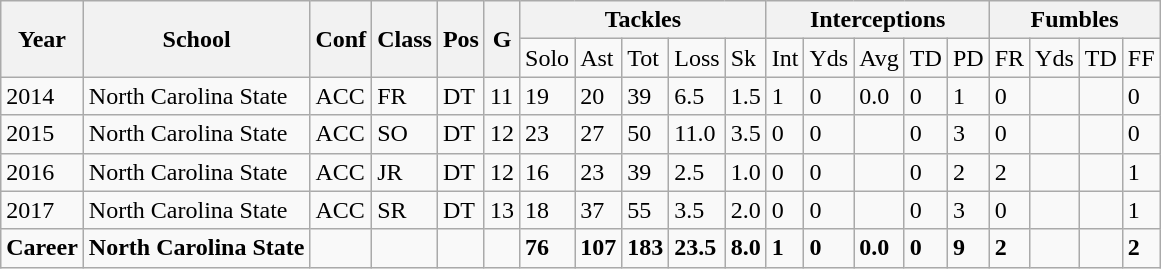<table class="wikitable">
<tr>
<th rowspan="2">Year</th>
<th rowspan="2">School</th>
<th rowspan="2">Conf</th>
<th rowspan="2">Class</th>
<th rowspan="2">Pos</th>
<th rowspan="2">G</th>
<th colspan="5">Tackles</th>
<th colspan="5">Interceptions</th>
<th colspan="4">Fumbles</th>
</tr>
<tr>
<td>Solo</td>
<td>Ast</td>
<td>Tot</td>
<td>Loss</td>
<td>Sk</td>
<td>Int</td>
<td>Yds</td>
<td>Avg</td>
<td>TD</td>
<td>PD</td>
<td>FR</td>
<td>Yds</td>
<td>TD</td>
<td>FF</td>
</tr>
<tr>
<td>2014</td>
<td>North Carolina State</td>
<td>ACC</td>
<td>FR</td>
<td>DT</td>
<td>11</td>
<td>19</td>
<td>20</td>
<td>39</td>
<td>6.5</td>
<td>1.5</td>
<td>1</td>
<td>0</td>
<td>0.0</td>
<td>0</td>
<td>1</td>
<td>0</td>
<td></td>
<td></td>
<td>0</td>
</tr>
<tr>
<td>2015</td>
<td>North Carolina State</td>
<td>ACC</td>
<td>SO</td>
<td>DT</td>
<td>12</td>
<td>23</td>
<td>27</td>
<td>50</td>
<td>11.0</td>
<td>3.5</td>
<td>0</td>
<td>0</td>
<td></td>
<td>0</td>
<td>3</td>
<td>0</td>
<td></td>
<td></td>
<td>0</td>
</tr>
<tr>
<td>2016</td>
<td>North Carolina State</td>
<td>ACC</td>
<td>JR</td>
<td>DT</td>
<td>12</td>
<td>16</td>
<td>23</td>
<td>39</td>
<td>2.5</td>
<td>1.0</td>
<td>0</td>
<td>0</td>
<td></td>
<td>0</td>
<td>2</td>
<td>2</td>
<td></td>
<td></td>
<td>1</td>
</tr>
<tr>
<td>2017</td>
<td>North Carolina State</td>
<td>ACC</td>
<td>SR</td>
<td>DT</td>
<td>13</td>
<td>18</td>
<td>37</td>
<td>55</td>
<td>3.5</td>
<td>2.0</td>
<td>0</td>
<td>0</td>
<td></td>
<td>0</td>
<td>3</td>
<td>0</td>
<td></td>
<td></td>
<td>1</td>
</tr>
<tr>
<td style="font-weight:bold;">Career</td>
<td style="font-weight:bold;">North Carolina State</td>
<td style="font-weight:bold;"></td>
<td style="font-weight:bold;"></td>
<td style="font-weight:bold;"></td>
<td style="font-weight:bold;"></td>
<td style="font-weight:bold;">76</td>
<td style="font-weight:bold;">107</td>
<td style="font-weight:bold;">183</td>
<td style="font-weight:bold;">23.5</td>
<td style="font-weight:bold;">8.0</td>
<td style="font-weight:bold;">1</td>
<td style="font-weight:bold;">0</td>
<td style="font-weight:bold;">0.0</td>
<td style="font-weight:bold;">0</td>
<td style="font-weight:bold;">9</td>
<td style="font-weight:bold;">2</td>
<td style="font-weight:bold;"></td>
<td style="font-weight:bold;"></td>
<td style="font-weight:bold;">2</td>
</tr>
</table>
